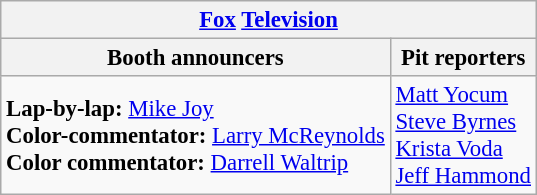<table class="wikitable" style="font-size: 95%;">
<tr>
<th colspan="2"><a href='#'>Fox</a> <a href='#'>Television</a></th>
</tr>
<tr>
<th>Booth announcers</th>
<th>Pit reporters</th>
</tr>
<tr>
<td><strong>Lap-by-lap:</strong> <a href='#'>Mike Joy</a><br><strong>Color-commentator:</strong> <a href='#'>Larry McReynolds</a><br><strong>Color commentator:</strong> <a href='#'>Darrell Waltrip</a></td>
<td><a href='#'>Matt Yocum</a><br><a href='#'>Steve Byrnes</a><br><a href='#'>Krista Voda</a><br><a href='#'>Jeff Hammond</a></td>
</tr>
</table>
